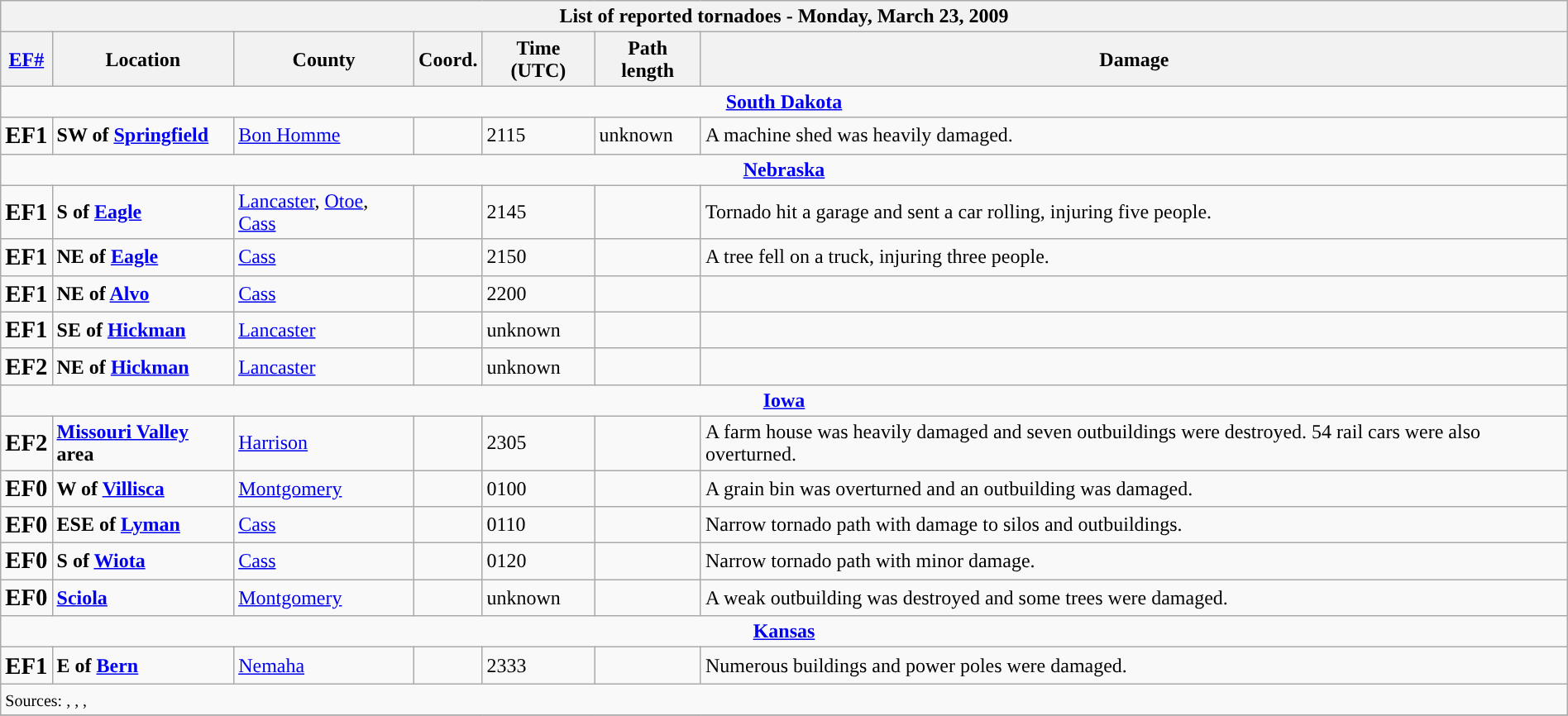<table class="wikitable collapsible" width="100%">
<tr>
<th colspan="7">List of reported tornadoes - Monday, March 23, 2009</th>
</tr>
<tr>
<th><a href='#'>EF#</a></th>
<th>Location</th>
<th>County</th>
<th>Coord.</th>
<th>Time (UTC)</th>
<th>Path length</th>
<th>Damage</th>
</tr>
<tr>
<td colspan="7" align=center><strong><a href='#'>South Dakota</a></strong></td>
</tr>
<tr>
<td><big><strong>EF1</strong></big></td>
<td><strong>SW of <a href='#'>Springfield</a></strong></td>
<td><a href='#'>Bon Homme</a></td>
<td></td>
<td>2115</td>
<td>unknown</td>
<td>A machine shed was heavily damaged.</td>
</tr>
<tr>
<td colspan="7" align=center><strong><a href='#'>Nebraska</a></strong></td>
</tr>
<tr>
<td><big><strong>EF1</strong></big></td>
<td><strong>S of <a href='#'>Eagle</a></strong></td>
<td><a href='#'>Lancaster</a>, <a href='#'>Otoe</a>, <a href='#'>Cass</a></td>
<td></td>
<td>2145</td>
<td></td>
<td>Tornado hit a garage and sent a car rolling, injuring five people.</td>
</tr>
<tr>
<td><big><strong>EF1</strong></big></td>
<td><strong>NE of <a href='#'>Eagle</a></strong></td>
<td><a href='#'>Cass</a></td>
<td></td>
<td>2150</td>
<td></td>
<td>A tree fell on a truck, injuring three people.</td>
</tr>
<tr>
<td><big><strong>EF1</strong></big></td>
<td><strong>NE of <a href='#'>Alvo</a></strong></td>
<td><a href='#'>Cass</a></td>
<td></td>
<td>2200</td>
<td></td>
<td></td>
</tr>
<tr>
<td><big><strong>EF1</strong></big></td>
<td><strong>SE of <a href='#'>Hickman</a></strong></td>
<td><a href='#'>Lancaster</a></td>
<td></td>
<td>unknown</td>
<td></td>
<td></td>
</tr>
<tr>
<td><big><strong>EF2</strong></big></td>
<td><strong>NE of <a href='#'>Hickman</a></strong></td>
<td><a href='#'>Lancaster</a></td>
<td></td>
<td>unknown</td>
<td></td>
<td></td>
</tr>
<tr>
<td colspan="7" align=center><strong><a href='#'>Iowa</a></strong></td>
</tr>
<tr>
<td><big><strong>EF2</strong></big></td>
<td><strong><a href='#'>Missouri Valley</a> area</strong></td>
<td><a href='#'>Harrison</a></td>
<td></td>
<td>2305</td>
<td></td>
<td>A farm house was heavily damaged and seven outbuildings were destroyed. 54 rail cars were also overturned.</td>
</tr>
<tr>
<td><big><strong>EF0</strong></big></td>
<td><strong>W of <a href='#'>Villisca</a></strong></td>
<td><a href='#'>Montgomery</a></td>
<td></td>
<td>0100</td>
<td></td>
<td>A grain bin was overturned and an outbuilding was damaged.</td>
</tr>
<tr>
<td><big><strong>EF0</strong></big></td>
<td><strong>ESE of <a href='#'>Lyman</a></strong></td>
<td><a href='#'>Cass</a></td>
<td></td>
<td>0110</td>
<td></td>
<td>Narrow tornado path with damage to silos and outbuildings.</td>
</tr>
<tr>
<td><big><strong>EF0</strong></big></td>
<td><strong>S of <a href='#'>Wiota</a></strong></td>
<td><a href='#'>Cass</a></td>
<td></td>
<td>0120</td>
<td></td>
<td>Narrow tornado path with minor damage.</td>
</tr>
<tr>
<td><big><strong>EF0</strong></big></td>
<td><strong><a href='#'>Sciola</a></strong></td>
<td><a href='#'>Montgomery</a></td>
<td></td>
<td>unknown</td>
<td></td>
<td>A weak outbuilding was destroyed and some trees were damaged.</td>
</tr>
<tr>
<td colspan="7" align=center><strong><a href='#'>Kansas</a></strong></td>
</tr>
<tr>
<td><big><strong>EF1</strong></big></td>
<td><strong>E of <a href='#'>Bern</a></strong></td>
<td><a href='#'>Nemaha</a></td>
<td></td>
<td>2333</td>
<td></td>
<td>Numerous buildings and power poles were damaged.</td>
</tr>
<tr>
<td colspan="7"><small>Sources: , , , </small></td>
</tr>
<tr>
</tr>
</table>
